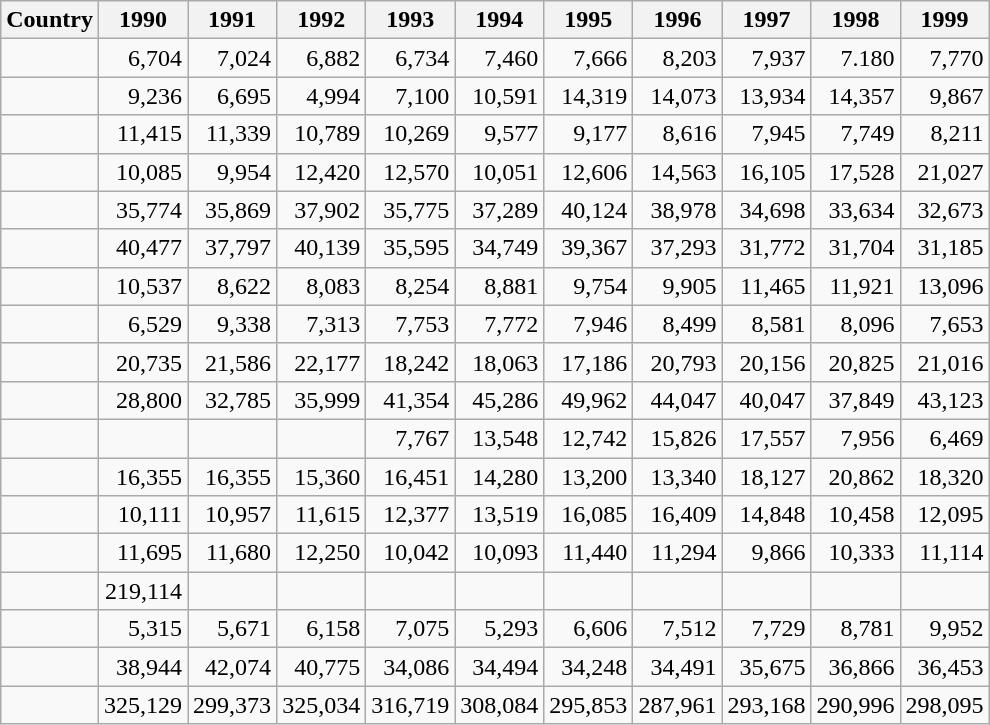<table class="wikitable sortable static-row-numbers" style="text-align:right;">
<tr class="static-row-header" style="text-align:center;vertical-align:bottom;">
<th>Country</th>
<th>1990</th>
<th>1991</th>
<th>1992</th>
<th>1993</th>
<th>1994</th>
<th>1995</th>
<th>1996</th>
<th>1997</th>
<th>1998</th>
<th>1999</th>
</tr>
<tr>
<td></td>
<td>6,704</td>
<td>7,024</td>
<td>6,882</td>
<td>6,734</td>
<td>7,460</td>
<td>7,666</td>
<td>8,203</td>
<td>7,937</td>
<td>7.180</td>
<td>7,770</td>
</tr>
<tr>
<td></td>
<td>9,236</td>
<td>6,695</td>
<td>4,994</td>
<td>7,100</td>
<td>10,591</td>
<td>14,319</td>
<td>14,073</td>
<td>13,934</td>
<td>14,357</td>
<td>9,867</td>
</tr>
<tr>
<td></td>
<td>11,415</td>
<td>11,339</td>
<td>10,789</td>
<td>10,269</td>
<td>9,577</td>
<td>9,177</td>
<td>8,616</td>
<td>7,945</td>
<td>7,749</td>
<td>8,211</td>
</tr>
<tr>
<td></td>
<td>10,085</td>
<td>9,954</td>
<td>12,420</td>
<td>12,570</td>
<td>10,051</td>
<td>12,606</td>
<td>14,563</td>
<td>16,105</td>
<td>17,528</td>
<td>21,027</td>
</tr>
<tr>
<td></td>
<td>35,774</td>
<td>35,869</td>
<td>37,902</td>
<td>35,775</td>
<td>37,289</td>
<td>40,124</td>
<td>38,978</td>
<td>34,698</td>
<td>33,634</td>
<td>32,673</td>
</tr>
<tr>
<td></td>
<td>40,477</td>
<td>37,797</td>
<td>40,139</td>
<td>35,595</td>
<td>34,749</td>
<td>39,367</td>
<td>37,293</td>
<td>31,772</td>
<td>31,704</td>
<td>31,185</td>
</tr>
<tr>
<td></td>
<td>10,537</td>
<td>8,622</td>
<td>8,083</td>
<td>8,254</td>
<td>8,881</td>
<td>9,754</td>
<td>9,905</td>
<td>11,465</td>
<td>11,921</td>
<td>13,096</td>
</tr>
<tr>
<td></td>
<td>6,529</td>
<td>9,338</td>
<td>7,313</td>
<td>7,753</td>
<td>7,772</td>
<td>7,946</td>
<td>8,499</td>
<td>8,581</td>
<td>8,096</td>
<td>7,653</td>
</tr>
<tr>
<td></td>
<td>20,735</td>
<td>21,586</td>
<td>22,177</td>
<td>18,242</td>
<td>18,063</td>
<td>17,186</td>
<td>20,793</td>
<td>20,156</td>
<td>20,825</td>
<td>21,016</td>
</tr>
<tr>
<td></td>
<td>28,800</td>
<td>32,785</td>
<td>35,999</td>
<td>41,354</td>
<td>45,286</td>
<td>49,962</td>
<td>44,047</td>
<td>40,047</td>
<td>37,849</td>
<td>43,123</td>
</tr>
<tr>
<td></td>
<td></td>
<td></td>
<td></td>
<td>7,767</td>
<td>13,548</td>
<td>12,742</td>
<td>15,826</td>
<td>17,557</td>
<td>7,956</td>
<td>6,469</td>
</tr>
<tr>
<td></td>
<td>16,355</td>
<td>16,355</td>
<td>15,360</td>
<td>16,451</td>
<td>14,280</td>
<td>13,200</td>
<td>13,340</td>
<td>18,127</td>
<td>20,862</td>
<td>18,320</td>
</tr>
<tr>
<td></td>
<td>10,111</td>
<td>10,957</td>
<td>11,615</td>
<td>12,377</td>
<td>13,519</td>
<td>16,085</td>
<td>16,409</td>
<td>14,848</td>
<td>10,458</td>
<td>12,095</td>
</tr>
<tr>
<td></td>
<td>11,695</td>
<td>11,680</td>
<td>12,250</td>
<td>10,042</td>
<td>10,093</td>
<td>11,440</td>
<td>11,294</td>
<td>9,866</td>
<td>10,333</td>
<td>11,114</td>
</tr>
<tr>
<td></td>
<td>219,114</td>
<td></td>
<td></td>
<td></td>
<td></td>
<td></td>
<td></td>
<td></td>
<td></td>
<td></td>
</tr>
<tr>
<td></td>
<td>5,315</td>
<td>5,671</td>
<td>6,158</td>
<td>7,075</td>
<td>5,293</td>
<td>6,606</td>
<td>7,512</td>
<td>7,729</td>
<td>8,781</td>
<td>9,952</td>
</tr>
<tr>
<td></td>
<td>38,944</td>
<td>42,074</td>
<td>40,775</td>
<td>34,086</td>
<td>34,494</td>
<td>34,248</td>
<td>34,491</td>
<td>35,675</td>
<td>36,866</td>
<td>36,453</td>
</tr>
<tr>
<td></td>
<td>325,129</td>
<td>299,373</td>
<td>325,034</td>
<td>316,719</td>
<td>308,084</td>
<td>295,853</td>
<td>287,961</td>
<td>293,168</td>
<td>290,996</td>
<td>298,095</td>
</tr>
</table>
